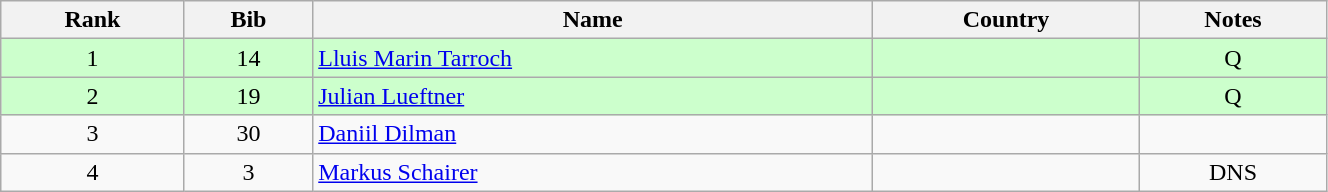<table class="wikitable" style="text-align:center;" width=70%>
<tr>
<th>Rank</th>
<th>Bib</th>
<th>Name</th>
<th>Country</th>
<th>Notes</th>
</tr>
<tr bgcolor="#ccffcc">
<td>1</td>
<td>14</td>
<td align=left><a href='#'>Lluis Marin Tarroch</a></td>
<td align=left></td>
<td>Q</td>
</tr>
<tr bgcolor="#ccffcc">
<td>2</td>
<td>19</td>
<td align=left><a href='#'>Julian Lueftner</a></td>
<td align=left></td>
<td>Q</td>
</tr>
<tr>
<td>3</td>
<td>30</td>
<td align=left><a href='#'>Daniil Dilman</a></td>
<td align=left></td>
<td></td>
</tr>
<tr>
<td>4</td>
<td>3</td>
<td align=left><a href='#'>Markus Schairer</a></td>
<td align=left></td>
<td>DNS</td>
</tr>
</table>
